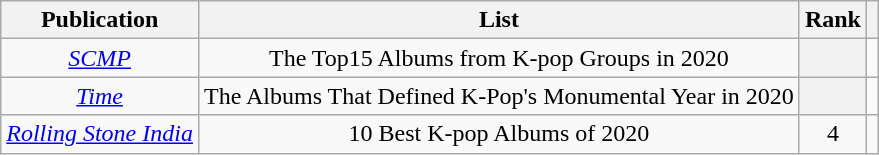<table class="wikitable sortable plainrowheaders" style="text-align:center">
<tr>
<th scope="col">Publication</th>
<th scope="col">List</th>
<th scope="col">Rank</th>
<th scope="col" class="unsortable"></th>
</tr>
<tr>
<td><em><a href='#'>SCMP</a></em></td>
<td>The Top15 Albums from K-pop Groups in 2020</td>
<th></th>
<td></td>
</tr>
<tr>
<td scope="row"><em><a href='#'>Time</a></em></td>
<td>The Albums That Defined K-Pop's Monumental Year in 2020</td>
<th></th>
<td></td>
</tr>
<tr>
<td scope="row"><em><a href='#'>Rolling Stone India</a></em></td>
<td>10 Best K-pop Albums of 2020</td>
<td>4</td>
<td></td>
</tr>
</table>
